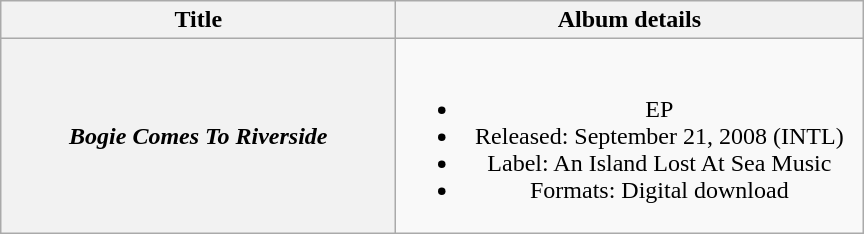<table class="wikitable plainrowheaders" style="text-align:center;">
<tr>
<th scope="col" style="width:16em;">Title</th>
<th scope="col" style="width:19em;">Album details</th>
</tr>
<tr>
<th scope="row"><em>Bogie Comes To Riverside</em></th>
<td><br><ul><li>EP</li><li>Released: September 21, 2008 <span>(INTL)</span></li><li>Label: An Island Lost At Sea Music</li><li>Formats: Digital download</li></ul></td>
</tr>
</table>
